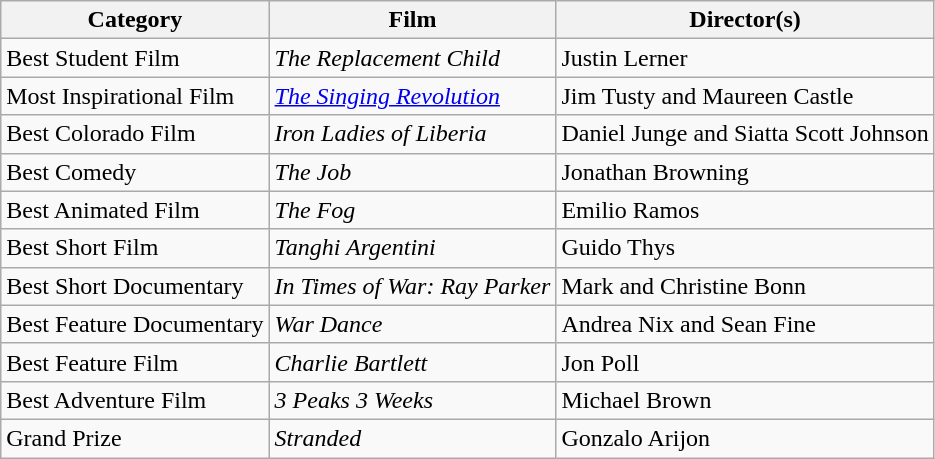<table class="wikitable">
<tr>
<th>Category</th>
<th>Film</th>
<th>Director(s)</th>
</tr>
<tr>
<td>Best Student Film</td>
<td><em>The Replacement Child</em></td>
<td>Justin Lerner</td>
</tr>
<tr>
<td>Most Inspirational Film</td>
<td><em><a href='#'>The Singing Revolution</a></em></td>
<td>Jim Tusty and Maureen Castle</td>
</tr>
<tr>
<td>Best Colorado Film</td>
<td><em>Iron Ladies of Liberia</em></td>
<td>Daniel Junge and Siatta Scott Johnson</td>
</tr>
<tr>
<td>Best Comedy</td>
<td><em>The Job</em></td>
<td>Jonathan Browning</td>
</tr>
<tr>
<td>Best Animated Film</td>
<td><em>The Fog</em></td>
<td>Emilio Ramos</td>
</tr>
<tr>
<td>Best Short Film</td>
<td><em>Tanghi Argentini</em></td>
<td>Guido Thys</td>
</tr>
<tr>
<td>Best Short Documentary</td>
<td><em>In Times of War: Ray Parker</em></td>
<td>Mark and Christine Bonn</td>
</tr>
<tr>
<td>Best Feature Documentary</td>
<td><em>War Dance</em></td>
<td>Andrea Nix and Sean Fine</td>
</tr>
<tr>
<td>Best Feature Film</td>
<td><em>Charlie Bartlett</em></td>
<td>Jon Poll</td>
</tr>
<tr>
<td>Best Adventure Film</td>
<td><em>3 Peaks 3 Weeks</em></td>
<td>Michael Brown</td>
</tr>
<tr>
<td>Grand Prize</td>
<td><em>Stranded</em></td>
<td>Gonzalo Arijon</td>
</tr>
</table>
